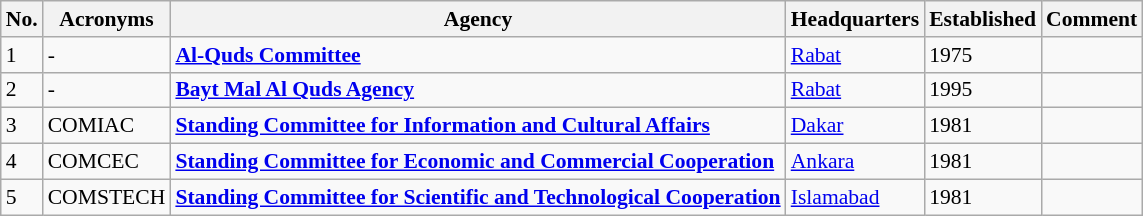<table class="wikitable sortable" style="font-size:90%; ">
<tr>
<th>No.</th>
<th>Acronyms</th>
<th>Agency</th>
<th>Headquarters</th>
<th>Established</th>
<th>Comment</th>
</tr>
<tr>
<td>1</td>
<td>-</td>
<td><strong><a href='#'>Al-Quds Committee</a></strong></td>
<td> <a href='#'>Rabat</a></td>
<td>1975</td>
<td></td>
</tr>
<tr>
<td>2</td>
<td>-</td>
<td><strong><a href='#'>Bayt Mal Al Quds Agency</a></strong></td>
<td> <a href='#'>Rabat</a></td>
<td>1995</td>
<td></td>
</tr>
<tr>
<td>3</td>
<td>COMIAC</td>
<td><strong><a href='#'>Standing Committee for Information and Cultural Affairs</a></strong></td>
<td> <a href='#'>Dakar</a></td>
<td>1981</td>
<td></td>
</tr>
<tr>
<td>4</td>
<td>COMCEC</td>
<td><strong><a href='#'>Standing Committee for Economic and Commercial Cooperation</a></strong></td>
<td> <a href='#'>Ankara</a></td>
<td>1981</td>
<td></td>
</tr>
<tr>
<td>5</td>
<td>COMSTECH</td>
<td><strong><a href='#'>Standing Committee for Scientific and Technological Cooperation</a></strong></td>
<td> <a href='#'>Islamabad</a></td>
<td>1981</td>
<td></td>
</tr>
</table>
